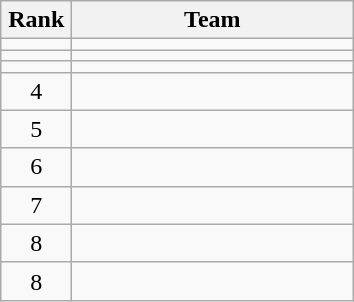<table class="wikitable">
<tr>
<th width=40>Rank</th>
<th width=180>Team</th>
</tr>
<tr>
<td align=center></td>
<td align="left"></td>
</tr>
<tr>
<td align=center></td>
<td align="left"></td>
</tr>
<tr>
<td align=center></td>
<td align="left"></td>
</tr>
<tr>
<td align=center>4</td>
<td align="left"></td>
</tr>
<tr>
<td align=center>5</td>
<td align="left"></td>
</tr>
<tr>
<td align=center>6</td>
<td align="left"></td>
</tr>
<tr>
<td align=center>7</td>
<td align="left"></td>
</tr>
<tr>
<td align=center>8</td>
<td align="left"></td>
</tr>
<tr>
<td align=center>8</td>
<td align="left"></td>
</tr>
</table>
